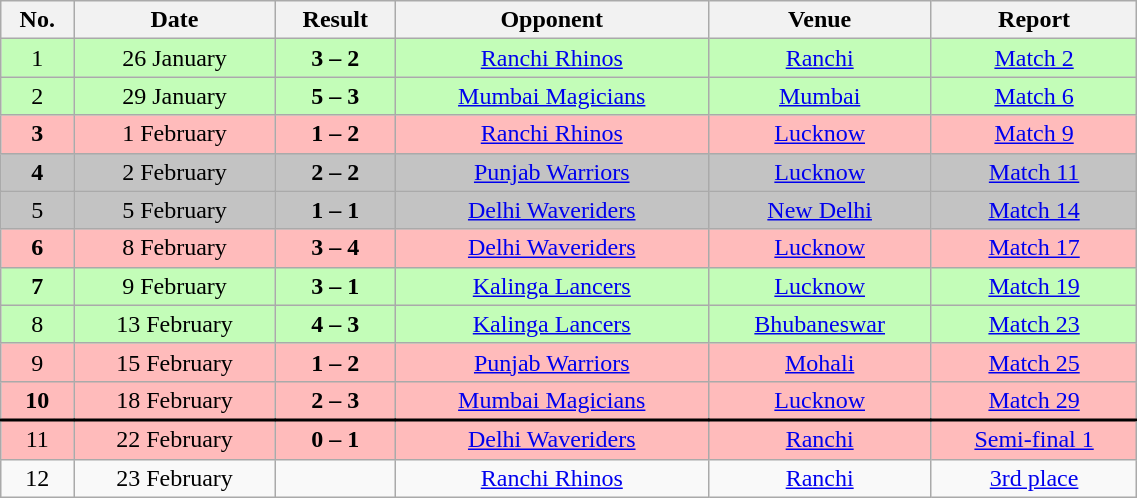<table class=wikitable style="width:60%;text-align:center; border:none">
<tr>
<th>No.</th>
<th>Date</th>
<th>Result</th>
<th>Opponent</th>
<th>Venue</th>
<th>Report</th>
</tr>
<tr style="background:#c3fdb8;">
<td>1</td>
<td>26 January</td>
<td><strong>3 – 2</strong></td>
<td><a href='#'>Ranchi Rhinos</a></td>
<td><a href='#'>Ranchi</a></td>
<td><a href='#'>Match 2</a></td>
</tr>
<tr style="background:#c3fdb8;">
<td>2</td>
<td>29 January</td>
<td><strong>5 – 3</strong></td>
<td><a href='#'>Mumbai Magicians</a></td>
<td><a href='#'>Mumbai</a></td>
<td><a href='#'>Match 6</a></td>
</tr>
<tr style="background:#fbb;">
<td><strong>3</strong></td>
<td>1 February</td>
<td><strong>1 – 2</strong></td>
<td><a href='#'>Ranchi Rhinos</a></td>
<td><a href='#'>Lucknow</a></td>
<td><a href='#'>Match 9</a></td>
</tr>
<tr style="background:#c3c3c3;">
<td><strong>4</strong></td>
<td>2 February</td>
<td><strong>2 – 2</strong></td>
<td><a href='#'>Punjab Warriors</a></td>
<td><a href='#'>Lucknow</a></td>
<td><a href='#'>Match 11</a></td>
</tr>
<tr style="background:#c3c3c3;">
<td>5</td>
<td>5 February</td>
<td><strong>1 – 1</strong></td>
<td><a href='#'>Delhi Waveriders</a></td>
<td><a href='#'>New Delhi</a></td>
<td><a href='#'>Match 14</a></td>
</tr>
<tr style="background:#fbb;">
<td><strong>6</strong></td>
<td>8 February</td>
<td><strong>3 – 4</strong></td>
<td><a href='#'>Delhi Waveriders</a></td>
<td><a href='#'>Lucknow</a></td>
<td><a href='#'>Match 17</a></td>
</tr>
<tr style="background:#c3fdb8;">
<td><strong>7</strong></td>
<td>9 February</td>
<td><strong>3 – 1</strong></td>
<td><a href='#'>Kalinga Lancers</a></td>
<td><a href='#'>Lucknow</a></td>
<td><a href='#'>Match 19</a></td>
</tr>
<tr style="background:#c3fdb8;">
<td>8</td>
<td>13 February</td>
<td><strong>4 – 3</strong></td>
<td><a href='#'>Kalinga Lancers</a></td>
<td><a href='#'>Bhubaneswar</a></td>
<td><a href='#'>Match 23</a></td>
</tr>
<tr style="background:#fbb;">
<td>9</td>
<td>15 February</td>
<td><strong>1 – 2</strong></td>
<td><a href='#'>Punjab Warriors</a></td>
<td><a href='#'>Mohali</a></td>
<td><a href='#'>Match 25</a></td>
</tr>
<tr style="background:#fbb;">
<td><strong>10</strong></td>
<td>18 February</td>
<td><strong>2 – 3</strong></td>
<td><a href='#'>Mumbai Magicians</a></td>
<td><a href='#'>Lucknow</a></td>
<td><a href='#'>Match 29</a></td>
</tr>
<tr style="border-top:2px solid black;background:#fbb;">
<td>11</td>
<td>22 February</td>
<td><strong>0 – 1</strong></td>
<td><a href='#'>Delhi Waveriders</a></td>
<td><a href='#'>Ranchi</a></td>
<td><a href='#'>Semi-final 1</a></td>
</tr>
<tr>
<td>12</td>
<td>23 February</td>
<td></td>
<td><a href='#'>Ranchi Rhinos</a></td>
<td><a href='#'>Ranchi</a></td>
<td><a href='#'>3rd place</a></td>
</tr>
<tr>
</tr>
</table>
